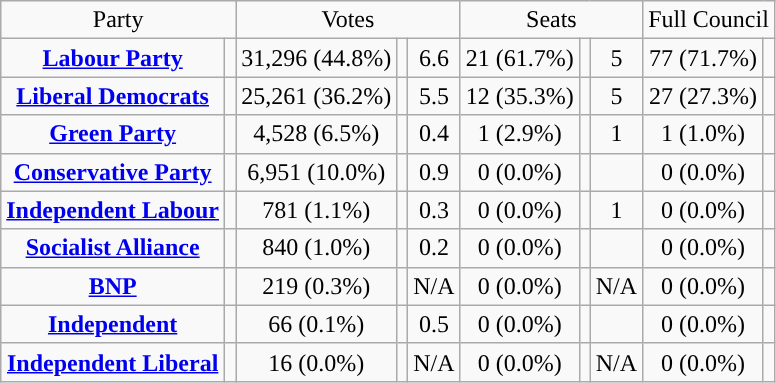<table class=wikitable style="text-align:center;">
<tr>
<td colspan=2>Party</td>
<td colspan=3>Votes</td>
<td colspan=3>Seats</td>
<td colspan=3>Full Council</td>
</tr>
<tr>
<td><strong><a href='#'>Labour Party</a></strong></td>
<td style="background:"></td>
<td>31,296 (44.8%)</td>
<td></td>
<td> 6.6</td>
<td>21 (61.7%)</td>
<td></td>
<td> 5</td>
<td>77 (71.7%)</td>
<td></td>
</tr>
<tr>
<td><strong><a href='#'>Liberal Democrats</a></strong></td>
<td style="background:"></td>
<td>25,261 (36.2%)</td>
<td></td>
<td> 5.5</td>
<td>12 (35.3%)</td>
<td></td>
<td> 5</td>
<td>27 (27.3%)</td>
<td></td>
</tr>
<tr>
<td><strong><a href='#'>Green Party</a></strong></td>
<td style="background:"></td>
<td>4,528 (6.5%)</td>
<td></td>
<td> 0.4</td>
<td>1 (2.9%)</td>
<td></td>
<td> 1</td>
<td>1 (1.0%)</td>
<td></td>
</tr>
<tr>
<td><strong><a href='#'>Conservative Party</a></strong></td>
<td style="background:"></td>
<td>6,951 (10.0%)</td>
<td></td>
<td> 0.9</td>
<td>0 (0.0%)</td>
<td></td>
<td></td>
<td>0 (0.0%)</td>
<td></td>
</tr>
<tr>
<td><strong><a href='#'>Independent Labour</a></strong></td>
<td style="background:"></td>
<td>781 (1.1%)</td>
<td></td>
<td> 0.3</td>
<td>0 (0.0%)</td>
<td></td>
<td> 1</td>
<td>0 (0.0%)</td>
<td></td>
</tr>
<tr>
<td><strong><a href='#'>Socialist Alliance</a></strong></td>
<td style="background:"></td>
<td>840 (1.0%)</td>
<td></td>
<td> 0.2</td>
<td>0 (0.0%)</td>
<td></td>
<td></td>
<td>0 (0.0%)</td>
<td></td>
</tr>
<tr>
<td><strong><a href='#'>BNP</a></strong></td>
<td style="background:"></td>
<td>219 (0.3%)</td>
<td></td>
<td>N/A</td>
<td>0 (0.0%)</td>
<td></td>
<td>N/A</td>
<td>0 (0.0%)</td>
<td></td>
</tr>
<tr>
<td><strong><a href='#'>Independent</a></strong></td>
<td style="background:"></td>
<td>66 (0.1%)</td>
<td></td>
<td> 0.5</td>
<td>0 (0.0%)</td>
<td></td>
<td></td>
<td>0 (0.0%)</td>
<td></td>
</tr>
<tr>
<td><strong><a href='#'>Independent Liberal</a></strong></td>
<td style="background:"></td>
<td>16 (0.0%)</td>
<td></td>
<td>N/A</td>
<td>0 (0.0%)</td>
<td></td>
<td>N/A</td>
<td>0 (0.0%)</td>
<td></td>
</tr>
</table>
